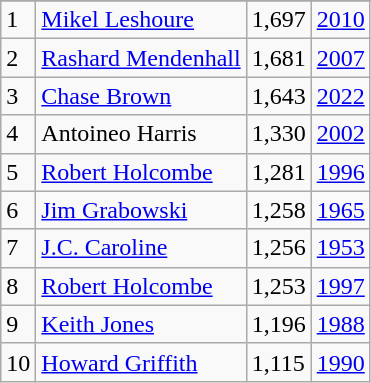<table class="wikitable">
<tr>
</tr>
<tr>
<td>1</td>
<td><a href='#'>Mikel Leshoure</a></td>
<td>1,697</td>
<td><a href='#'>2010</a></td>
</tr>
<tr>
<td>2</td>
<td><a href='#'>Rashard Mendenhall</a></td>
<td>1,681</td>
<td><a href='#'>2007</a></td>
</tr>
<tr>
<td>3</td>
<td><a href='#'>Chase Brown</a></td>
<td>1,643</td>
<td><a href='#'>2022</a></td>
</tr>
<tr>
<td>4</td>
<td>Antoineo Harris</td>
<td>1,330</td>
<td><a href='#'>2002</a></td>
</tr>
<tr>
<td>5</td>
<td><a href='#'>Robert Holcombe</a></td>
<td>1,281</td>
<td><a href='#'>1996</a></td>
</tr>
<tr>
<td>6</td>
<td><a href='#'>Jim Grabowski</a></td>
<td>1,258</td>
<td><a href='#'>1965</a></td>
</tr>
<tr>
<td>7</td>
<td><a href='#'>J.C. Caroline</a></td>
<td>1,256</td>
<td><a href='#'>1953</a></td>
</tr>
<tr>
<td>8</td>
<td><a href='#'>Robert Holcombe</a></td>
<td>1,253</td>
<td><a href='#'>1997</a></td>
</tr>
<tr>
<td>9</td>
<td><a href='#'>Keith Jones</a></td>
<td>1,196</td>
<td><a href='#'>1988</a></td>
</tr>
<tr>
<td>10</td>
<td><a href='#'>Howard Griffith</a></td>
<td>1,115</td>
<td><a href='#'>1990</a></td>
</tr>
</table>
